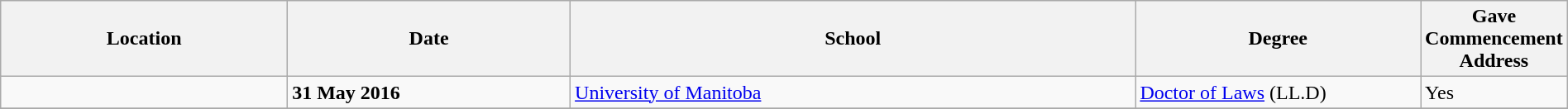<table class="wikitable" style="width:100%;">
<tr>
<th style="width:20%;">Location</th>
<th style="width:20%;">Date</th>
<th style="width:40%;">School</th>
<th style="width:20%;">Degree</th>
<th style="width:20%;">Gave Commencement Address</th>
</tr>
<tr>
<td></td>
<td><strong>31 May 2016</strong></td>
<td><a href='#'>University of Manitoba</a></td>
<td><a href='#'>Doctor of Laws</a> (LL.D)</td>
<td>Yes</td>
</tr>
<tr>
</tr>
</table>
